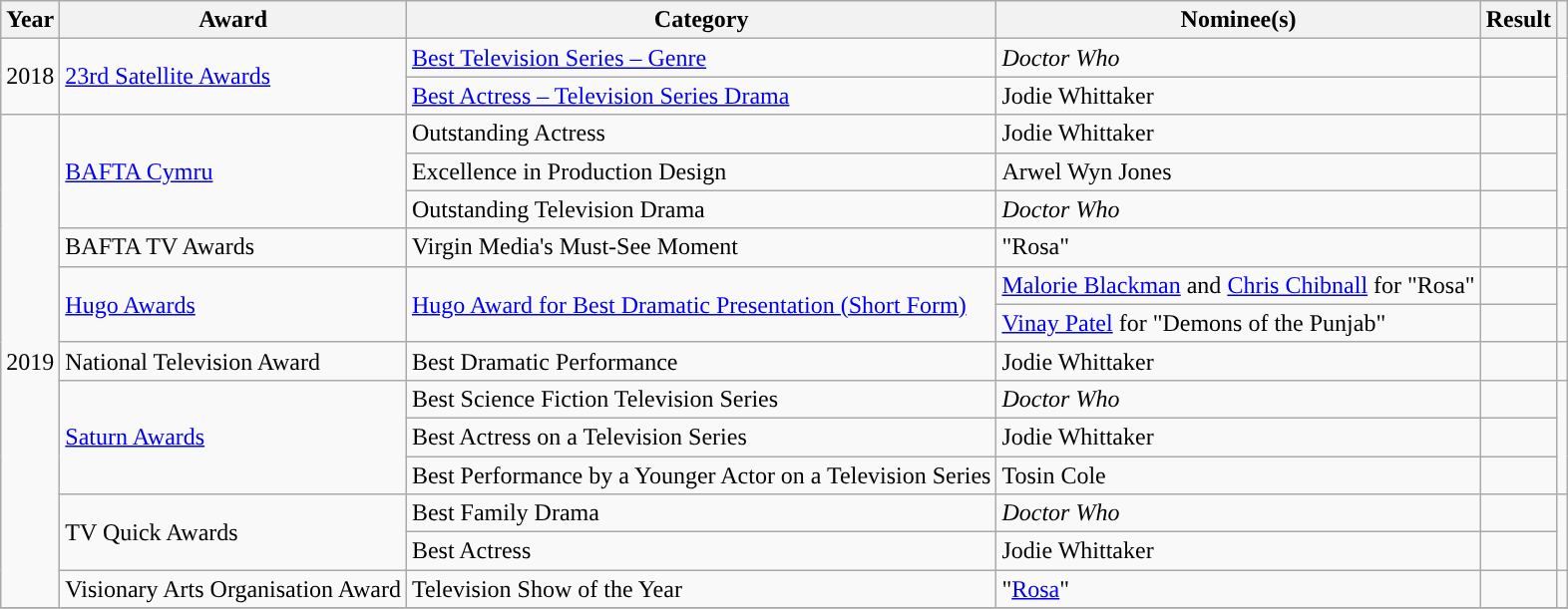<table class="wikitable sortable">
<tr>
<th>Year</th>
<th>Award</th>
<th>Category</th>
<th>Nominee(s)</th>
<th>Result</th>
<th class="unsortable"></th>
</tr>
<tr>
<td rowspan="2">2018</td>
<td rowspan="2"><a href='#'>23rd Satellite Awards</a></td>
<td><a href='#'>Best Television Series – Genre</a></td>
<td><em>Doctor Who</em></td>
<td></td>
<td rowspan="2"></td>
</tr>
<tr>
<td><a href='#'>Best Actress – Television Series Drama</a></td>
<td>Jodie Whittaker</td>
<td></td>
</tr>
<tr>
<td rowspan="13">2019</td>
<td rowspan="3"><a href='#'>BAFTA Cymru</a></td>
<td>Outstanding Actress</td>
<td>Jodie Whittaker</td>
<td></td>
<td rowspan="3"></td>
</tr>
<tr>
<td>Excellence in Production Design</td>
<td>Arwel Wyn Jones</td>
<td></td>
</tr>
<tr>
<td>Outstanding Television Drama</td>
<td><em>Doctor Who</em></td>
<td></td>
</tr>
<tr>
<td>BAFTA TV Awards</td>
<td>Virgin Media's Must-See Moment</td>
<td>"Rosa"</td>
<td></td>
<td></td>
</tr>
<tr>
<td rowspan="2"><a href='#'>Hugo Awards</a></td>
<td rowspan="2"><a href='#'>Hugo Award for Best Dramatic Presentation (Short Form)</a></td>
<td><a href='#'>Malorie Blackman</a> and <a href='#'>Chris Chibnall</a> for "Rosa"</td>
<td></td>
<td rowspan="2"></td>
</tr>
<tr>
<td><a href='#'>Vinay Patel</a> for "Demons of the Punjab"</td>
<td></td>
</tr>
<tr>
<td>National Television Award</td>
<td>Best Dramatic Performance</td>
<td>Jodie Whittaker</td>
<td></td>
<td></td>
</tr>
<tr>
<td rowspan="3"><a href='#'>Saturn Awards</a></td>
<td>Best Science Fiction Television Series</td>
<td><em>Doctor Who</em></td>
<td></td>
<td rowspan="3"></td>
</tr>
<tr>
<td>Best Actress on a Television Series</td>
<td>Jodie Whittaker</td>
<td></td>
</tr>
<tr>
<td>Best Performance by a Younger Actor on a Television Series</td>
<td>Tosin Cole</td>
<td></td>
</tr>
<tr>
<td rowspan="2">TV Quick Awards</td>
<td>Best Family Drama</td>
<td><em>Doctor Who</em></td>
<td></td>
<td rowspan="2"></td>
</tr>
<tr>
<td>Best Actress</td>
<td>Jodie Whittaker</td>
<td></td>
</tr>
<tr>
<td>Visionary Arts Organisation Award</td>
<td>Television Show of the Year</td>
<td>"<a href='#'>Rosa</a>"</td>
<td></td>
<td></td>
</tr>
<tr>
</tr>
</table>
